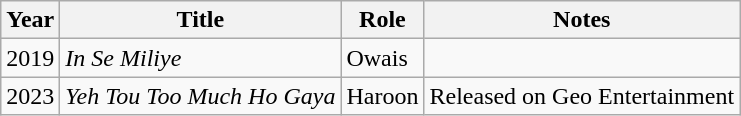<table class="wikitable">
<tr>
<th>Year</th>
<th>Title</th>
<th>Role</th>
<th>Notes</th>
</tr>
<tr>
<td>2019</td>
<td><em>In Se Miliye</em></td>
<td>Owais</td>
<td></td>
</tr>
<tr>
<td>2023</td>
<td><em>Yeh Tou Too Much Ho Gaya</em></td>
<td>Haroon</td>
<td>Released on Geo Entertainment</td>
</tr>
</table>
